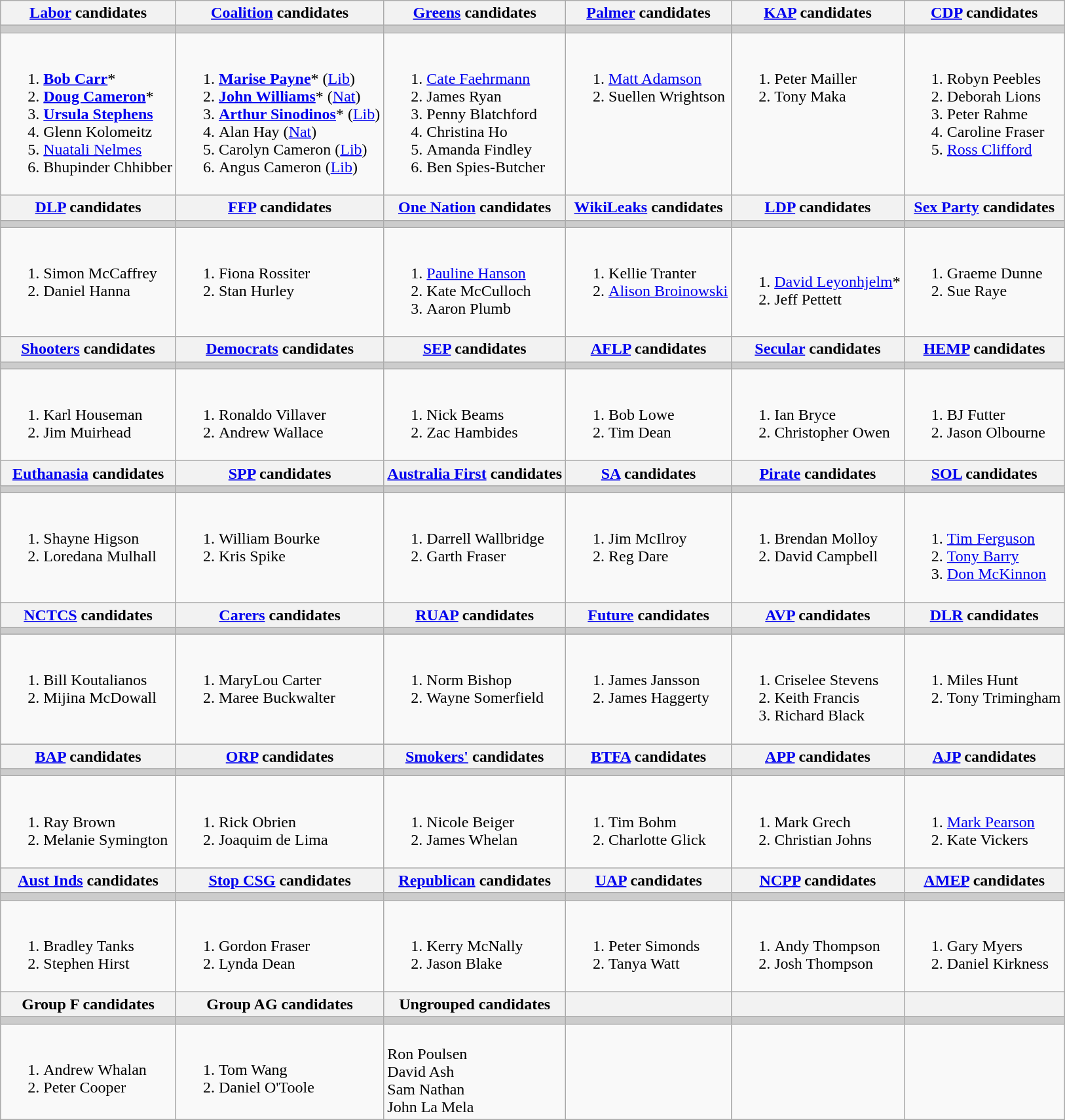<table class="wikitable">
<tr>
<th><a href='#'>Labor</a> candidates</th>
<th><a href='#'>Coalition</a> candidates</th>
<th><a href='#'>Greens</a> candidates</th>
<th><a href='#'>Palmer</a> candidates</th>
<th><a href='#'>KAP</a> candidates</th>
<th><a href='#'>CDP</a> candidates</th>
</tr>
<tr style="background:#ccc;">
<td></td>
<td></td>
<td></td>
<td></td>
<td></td>
<td></td>
</tr>
<tr>
<td><br><ol><li><strong><a href='#'>Bob Carr</a></strong>*</li><li><strong><a href='#'>Doug Cameron</a></strong>*</li><li><strong><a href='#'>Ursula Stephens</a></strong></li><li>Glenn Kolomeitz</li><li><a href='#'>Nuatali Nelmes</a></li><li>Bhupinder Chhibber</li></ol></td>
<td><br><ol><li><strong><a href='#'>Marise Payne</a></strong>* (<a href='#'>Lib</a>)</li><li><strong><a href='#'>John Williams</a></strong>* (<a href='#'>Nat</a>)</li><li><strong><a href='#'>Arthur Sinodinos</a></strong>* (<a href='#'>Lib</a>)</li><li>Alan Hay (<a href='#'>Nat</a>)</li><li>Carolyn Cameron (<a href='#'>Lib</a>)</li><li>Angus Cameron (<a href='#'>Lib</a>)</li></ol></td>
<td valign=top><br><ol><li><a href='#'>Cate Faehrmann</a></li><li>James Ryan</li><li>Penny Blatchford</li><li>Christina Ho</li><li>Amanda Findley</li><li>Ben Spies-Butcher</li></ol></td>
<td valign=top><br><ol><li><a href='#'>Matt Adamson</a></li><li>Suellen Wrightson</li></ol></td>
<td valign=top><br><ol><li>Peter Mailler</li><li>Tony Maka</li></ol></td>
<td valign=top><br><ol><li>Robyn Peebles</li><li>Deborah Lions</li><li>Peter Rahme</li><li>Caroline Fraser</li><li><a href='#'>Ross Clifford</a></li></ol></td>
</tr>
<tr style="background:#ccc;">
<th><a href='#'>DLP</a> candidates</th>
<th><a href='#'>FFP</a> candidates</th>
<th><a href='#'>One Nation</a> candidates</th>
<th><a href='#'>WikiLeaks</a> candidates</th>
<th><a href='#'>LDP</a> candidates</th>
<th><a href='#'>Sex Party</a> candidates</th>
</tr>
<tr style="background:#ccc;">
<td></td>
<td></td>
<td></td>
<td></td>
<td></td>
<td></td>
</tr>
<tr>
<td valign=top><br><ol><li>Simon McCaffrey</li><li>Daniel Hanna</li></ol></td>
<td valign=top><br><ol><li>Fiona Rossiter</li><li>Stan Hurley</li></ol></td>
<td valign=top><br><ol><li><a href='#'>Pauline Hanson</a></li><li>Kate McCulloch</li><li>Aaron Plumb</li></ol></td>
<td valign=top><br><ol><li>Kellie Tranter</li><li><a href='#'>Alison Broinowski</a></li></ol></td>
<td><br><ol><li><a href='#'>David Leyonhjelm</a>*</li><li>Jeff Pettett</li></ol></td>
<td valign=top><br><ol><li>Graeme Dunne</li><li>Sue Raye</li></ol></td>
</tr>
<tr style="background:#ccc;">
<th><a href='#'>Shooters</a> candidates</th>
<th><a href='#'>Democrats</a> candidates</th>
<th><a href='#'>SEP</a> candidates</th>
<th><a href='#'>AFLP</a> candidates</th>
<th><a href='#'>Secular</a> candidates</th>
<th><a href='#'>HEMP</a> candidates</th>
</tr>
<tr style="background:#ccc;">
<td></td>
<td></td>
<td></td>
<td></td>
<td></td>
<td></td>
</tr>
<tr>
<td valign=top><br><ol><li>Karl Houseman</li><li>Jim Muirhead</li></ol></td>
<td valign=top><br><ol><li>Ronaldo Villaver</li><li>Andrew Wallace</li></ol></td>
<td valign=top><br><ol><li>Nick Beams</li><li>Zac Hambides</li></ol></td>
<td valign=top><br><ol><li>Bob Lowe</li><li>Tim Dean</li></ol></td>
<td valign=top><br><ol><li>Ian Bryce</li><li>Christopher Owen</li></ol></td>
<td valign=top><br><ol><li>BJ Futter</li><li>Jason Olbourne</li></ol></td>
</tr>
<tr style="background:#ccc;">
<th><a href='#'>Euthanasia</a> candidates</th>
<th><a href='#'>SPP</a> candidates</th>
<th><a href='#'>Australia First</a> candidates</th>
<th><a href='#'>SA</a> candidates</th>
<th><a href='#'>Pirate</a> candidates</th>
<th><a href='#'>SOL</a> candidates</th>
</tr>
<tr style="background:#ccc;">
<td></td>
<td></td>
<td></td>
<td></td>
<td></td>
<td></td>
</tr>
<tr>
<td valign=top><br><ol><li>Shayne Higson</li><li>Loredana Mulhall</li></ol></td>
<td valign=top><br><ol><li>William Bourke</li><li>Kris Spike</li></ol></td>
<td valign=top><br><ol><li>Darrell Wallbridge</li><li>Garth Fraser</li></ol></td>
<td valign=top><br><ol><li>Jim McIlroy</li><li>Reg Dare</li></ol></td>
<td valign=top><br><ol><li>Brendan Molloy</li><li>David Campbell</li></ol></td>
<td valign=top><br><ol><li><a href='#'>Tim Ferguson</a></li><li><a href='#'>Tony Barry</a></li><li><a href='#'>Don McKinnon</a></li></ol></td>
</tr>
<tr style="background:#ccc;">
<th><a href='#'>NCTCS</a> candidates</th>
<th><a href='#'>Carers</a> candidates</th>
<th><a href='#'>RUAP</a> candidates</th>
<th><a href='#'>Future</a> candidates</th>
<th><a href='#'>AVP</a> candidates</th>
<th><a href='#'>DLR</a> candidates</th>
</tr>
<tr style="background:#ccc;">
<td></td>
<td></td>
<td></td>
<td></td>
<td></td>
<td></td>
</tr>
<tr>
<td valign=top><br><ol><li>Bill Koutalianos</li><li>Mijina McDowall</li></ol></td>
<td valign=top><br><ol><li>MaryLou Carter</li><li>Maree Buckwalter</li></ol></td>
<td valign=top><br><ol><li>Norm Bishop</li><li>Wayne Somerfield</li></ol></td>
<td valign=top><br><ol><li>James Jansson</li><li>James Haggerty</li></ol></td>
<td valign=top><br><ol><li>Criselee Stevens</li><li>Keith Francis</li><li>Richard Black</li></ol></td>
<td valign=top><br><ol><li>Miles Hunt</li><li>Tony Trimingham</li></ol></td>
</tr>
<tr style="background:#ccc;">
<th><a href='#'>BAP</a> candidates</th>
<th><a href='#'>ORP</a> candidates</th>
<th><a href='#'>Smokers'</a> candidates</th>
<th><a href='#'>BTFA</a> candidates</th>
<th><a href='#'>APP</a> candidates</th>
<th><a href='#'>AJP</a> candidates</th>
</tr>
<tr style="background:#ccc;">
<td></td>
<td></td>
<td></td>
<td></td>
<td></td>
<td></td>
</tr>
<tr>
<td valign=top><br><ol><li>Ray Brown</li><li>Melanie Symington</li></ol></td>
<td valign=top><br><ol><li>Rick Obrien</li><li>Joaquim de Lima</li></ol></td>
<td valign=top><br><ol><li>Nicole Beiger</li><li>James Whelan</li></ol></td>
<td Valign=top><br><ol><li>Tim Bohm</li><li>Charlotte Glick</li></ol></td>
<td valign=top><br><ol><li>Mark Grech</li><li>Christian Johns</li></ol></td>
<td valign=top><br><ol><li><a href='#'>Mark Pearson</a></li><li>Kate Vickers</li></ol></td>
</tr>
<tr style="background:#ccc;">
<th><a href='#'>Aust Inds</a> candidates</th>
<th><a href='#'>Stop CSG</a> candidates</th>
<th><a href='#'>Republican</a> candidates</th>
<th><a href='#'>UAP</a> candidates</th>
<th><a href='#'>NCPP</a> candidates</th>
<th><a href='#'>AMEP</a> candidates</th>
</tr>
<tr style="background:#ccc;">
<td></td>
<td></td>
<td></td>
<td></td>
<td></td>
<td></td>
</tr>
<tr>
<td valign=top><br><ol><li>Bradley Tanks</li><li>Stephen Hirst</li></ol></td>
<td valign=top><br><ol><li>Gordon Fraser</li><li>Lynda Dean</li></ol></td>
<td valign=top><br><ol><li>Kerry McNally</li><li>Jason Blake</li></ol></td>
<td valign=top><br><ol><li>Peter Simonds</li><li>Tanya Watt</li></ol></td>
<td valign=top><br><ol><li>Andy Thompson</li><li>Josh Thompson</li></ol></td>
<td valign=top><br><ol><li>Gary Myers</li><li>Daniel Kirkness</li></ol></td>
</tr>
<tr style="background:#ccc;">
<th>Group F candidates</th>
<th>Group AG candidates</th>
<th>Ungrouped candidates</th>
<th></th>
<th></th>
<th></th>
</tr>
<tr style="background:#ccc;">
<td></td>
<td></td>
<td></td>
<td></td>
<td></td>
<td></td>
</tr>
<tr>
<td valign=top><br><ol><li>Andrew Whalan</li><li>Peter Cooper</li></ol></td>
<td valign=top><br><ol><li>Tom Wang</li><li>Daniel O'Toole</li></ol></td>
<td valign=top><br>Ron Poulsen <br>
David Ash <br>
Sam Nathan <br> 
John La Mela</td>
<td valign=top></td>
<td valign=top></td>
<td valign=top></td>
</tr>
</table>
